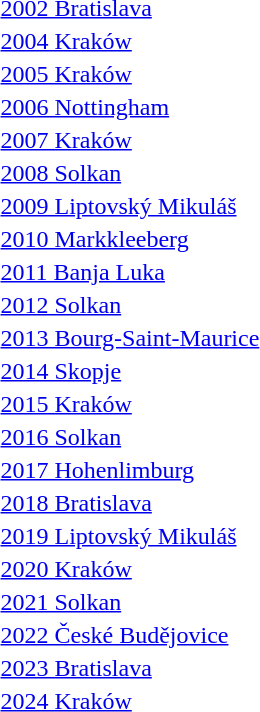<table>
<tr>
<td><a href='#'>2002 Bratislava</a></td>
<td></td>
<td></td>
<td></td>
</tr>
<tr>
<td><a href='#'>2004 Kraków</a></td>
<td></td>
<td></td>
<td></td>
</tr>
<tr>
<td><a href='#'>2005 Kraków</a></td>
<td></td>
<td></td>
<td></td>
</tr>
<tr>
<td><a href='#'>2006 Nottingham</a></td>
<td></td>
<td></td>
<td></td>
</tr>
<tr>
<td><a href='#'>2007 Kraków</a></td>
<td></td>
<td></td>
<td></td>
</tr>
<tr>
<td><a href='#'>2008 Solkan</a></td>
<td></td>
<td></td>
<td></td>
</tr>
<tr>
<td><a href='#'>2009 Liptovský Mikuláš</a></td>
<td></td>
<td></td>
<td></td>
</tr>
<tr>
<td><a href='#'>2010 Markkleeberg</a></td>
<td></td>
<td></td>
<td></td>
</tr>
<tr>
<td><a href='#'>2011 Banja Luka</a></td>
<td></td>
<td></td>
<td></td>
</tr>
<tr>
<td><a href='#'>2012 Solkan</a></td>
<td></td>
<td></td>
<td></td>
</tr>
<tr>
<td><a href='#'>2013 Bourg-Saint-Maurice</a></td>
<td></td>
<td></td>
<td></td>
</tr>
<tr>
<td><a href='#'>2014 Skopje</a></td>
<td></td>
<td></td>
<td></td>
</tr>
<tr>
<td><a href='#'>2015 Kraków</a></td>
<td></td>
<td></td>
<td></td>
</tr>
<tr>
<td><a href='#'>2016 Solkan</a></td>
<td></td>
<td></td>
<td></td>
</tr>
<tr>
<td><a href='#'>2017 Hohenlimburg</a></td>
<td></td>
<td></td>
<td></td>
</tr>
<tr>
<td><a href='#'>2018 Bratislava</a></td>
<td></td>
<td></td>
<td></td>
</tr>
<tr>
<td><a href='#'>2019 Liptovský Mikuláš</a></td>
<td></td>
<td></td>
<td></td>
</tr>
<tr>
<td><a href='#'>2020 Kraków</a></td>
<td></td>
<td></td>
<td></td>
</tr>
<tr>
<td><a href='#'>2021 Solkan</a></td>
<td></td>
<td></td>
<td></td>
</tr>
<tr>
<td><a href='#'>2022 České Budějovice</a></td>
<td></td>
<td></td>
<td></td>
</tr>
<tr>
<td><a href='#'>2023 Bratislava</a></td>
<td></td>
<td></td>
<td></td>
</tr>
<tr>
<td><a href='#'>2024 Kraków</a></td>
<td></td>
<td></td>
<td></td>
</tr>
</table>
